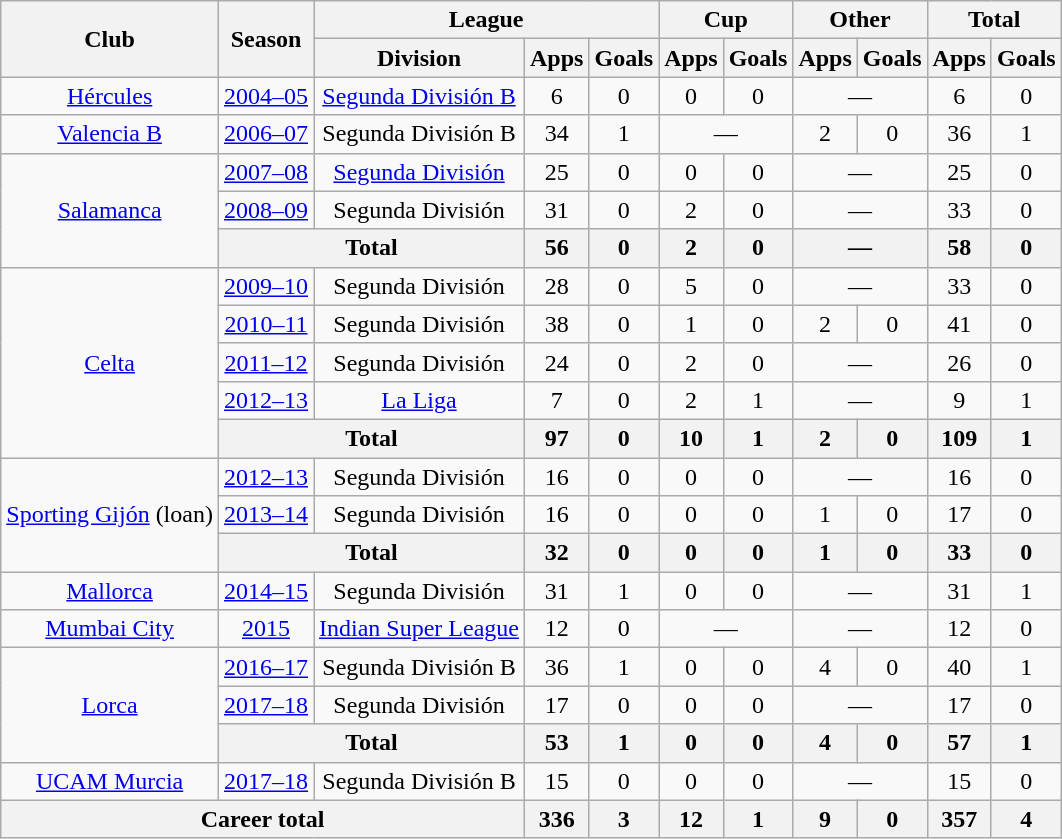<table class="wikitable" style="text-align: center;">
<tr>
<th rowspan="2">Club</th>
<th rowspan="2">Season</th>
<th colspan="3">League</th>
<th colspan="2">Cup</th>
<th colspan="2">Other</th>
<th colspan="2">Total</th>
</tr>
<tr>
<th>Division</th>
<th>Apps</th>
<th>Goals</th>
<th>Apps</th>
<th>Goals</th>
<th>Apps</th>
<th>Goals</th>
<th>Apps</th>
<th>Goals</th>
</tr>
<tr>
<td rowspan="1"><a href='#'>Hércules</a></td>
<td><a href='#'>2004–05</a></td>
<td><a href='#'>Segunda División B</a></td>
<td>6</td>
<td>0</td>
<td>0</td>
<td>0</td>
<td colspan="2">—</td>
<td>6</td>
<td>0</td>
</tr>
<tr>
<td rowspan="1"><a href='#'>Valencia B</a></td>
<td><a href='#'>2006–07</a></td>
<td>Segunda División B</td>
<td>34</td>
<td>1</td>
<td colspan="2">—</td>
<td>2</td>
<td>0</td>
<td>36</td>
<td>1</td>
</tr>
<tr>
<td rowspan="3"><a href='#'>Salamanca</a></td>
<td><a href='#'>2007–08</a></td>
<td><a href='#'>Segunda División</a></td>
<td>25</td>
<td>0</td>
<td>0</td>
<td>0</td>
<td colspan="2">—</td>
<td>25</td>
<td>0</td>
</tr>
<tr>
<td><a href='#'>2008–09</a></td>
<td>Segunda División</td>
<td>31</td>
<td>0</td>
<td>2</td>
<td>0</td>
<td colspan="2">—</td>
<td>33</td>
<td>0</td>
</tr>
<tr>
<th colspan="2">Total</th>
<th>56</th>
<th>0</th>
<th>2</th>
<th>0</th>
<th colspan="2">—</th>
<th>58</th>
<th>0</th>
</tr>
<tr>
<td rowspan="5"><a href='#'>Celta</a></td>
<td><a href='#'>2009–10</a></td>
<td>Segunda División</td>
<td>28</td>
<td>0</td>
<td>5</td>
<td>0</td>
<td colspan="2">—</td>
<td>33</td>
<td>0</td>
</tr>
<tr>
<td><a href='#'>2010–11</a></td>
<td>Segunda División</td>
<td>38</td>
<td>0</td>
<td>1</td>
<td>0</td>
<td>2</td>
<td>0</td>
<td>41</td>
<td>0</td>
</tr>
<tr>
<td><a href='#'>2011–12</a></td>
<td>Segunda División</td>
<td>24</td>
<td>0</td>
<td>2</td>
<td>0</td>
<td colspan="2">—</td>
<td>26</td>
<td>0</td>
</tr>
<tr>
<td><a href='#'>2012–13</a></td>
<td><a href='#'>La Liga</a></td>
<td>7</td>
<td>0</td>
<td>2</td>
<td>1</td>
<td colspan="2">—</td>
<td>9</td>
<td>1</td>
</tr>
<tr>
<th colspan="2">Total</th>
<th>97</th>
<th>0</th>
<th>10</th>
<th>1</th>
<th>2</th>
<th>0</th>
<th>109</th>
<th>1</th>
</tr>
<tr>
<td rowspan="3"><a href='#'>Sporting Gijón</a> (loan)</td>
<td><a href='#'>2012–13</a></td>
<td>Segunda División</td>
<td>16</td>
<td>0</td>
<td>0</td>
<td>0</td>
<td colspan="2">—</td>
<td>16</td>
<td>0</td>
</tr>
<tr>
<td><a href='#'>2013–14</a></td>
<td>Segunda División</td>
<td>16</td>
<td>0</td>
<td>0</td>
<td>0</td>
<td>1</td>
<td>0</td>
<td>17</td>
<td>0</td>
</tr>
<tr>
<th colspan="2">Total</th>
<th>32</th>
<th>0</th>
<th>0</th>
<th>0</th>
<th>1</th>
<th>0</th>
<th>33</th>
<th>0</th>
</tr>
<tr>
<td><a href='#'>Mallorca</a></td>
<td><a href='#'>2014–15</a></td>
<td>Segunda División</td>
<td>31</td>
<td>1</td>
<td>0</td>
<td>0</td>
<td colspan="2">—</td>
<td>31</td>
<td>1</td>
</tr>
<tr>
<td><a href='#'>Mumbai City</a></td>
<td><a href='#'>2015</a></td>
<td><a href='#'>Indian Super League</a></td>
<td>12</td>
<td>0</td>
<td colspan="2">—</td>
<td colspan="2">—</td>
<td>12</td>
<td>0</td>
</tr>
<tr>
<td rowspan="3"><a href='#'>Lorca</a></td>
<td><a href='#'>2016–17</a></td>
<td>Segunda División B</td>
<td>36</td>
<td>1</td>
<td>0</td>
<td>0</td>
<td>4</td>
<td>0</td>
<td>40</td>
<td>1</td>
</tr>
<tr>
<td><a href='#'>2017–18</a></td>
<td>Segunda División</td>
<td>17</td>
<td>0</td>
<td>0</td>
<td>0</td>
<td colspan="2">—</td>
<td>17</td>
<td>0</td>
</tr>
<tr>
<th colspan="2">Total</th>
<th>53</th>
<th>1</th>
<th>0</th>
<th>0</th>
<th>4</th>
<th>0</th>
<th>57</th>
<th>1</th>
</tr>
<tr>
<td><a href='#'>UCAM Murcia</a></td>
<td><a href='#'>2017–18</a></td>
<td>Segunda División B</td>
<td>15</td>
<td>0</td>
<td>0</td>
<td>0</td>
<td colspan="2">—</td>
<td>15</td>
<td>0</td>
</tr>
<tr>
<th colspan="3">Career total</th>
<th>336</th>
<th>3</th>
<th>12</th>
<th>1</th>
<th>9</th>
<th>0</th>
<th>357</th>
<th>4</th>
</tr>
</table>
